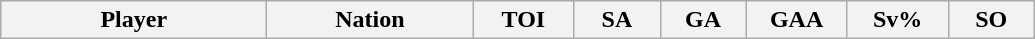<table class="wikitable sortable" style="text-align:center;">
<tr>
<th style="width:170px;">Player</th>
<th style="width:130px;">Nation</th>
<th style="width:60px;">TOI</th>
<th style="width:50px;">SA</th>
<th style="width:50px;">GA</th>
<th style="width:60px;">GAA</th>
<th style="width:60px;">Sv%</th>
<th style="width:50px;">SO<br></th>
</tr>
</table>
